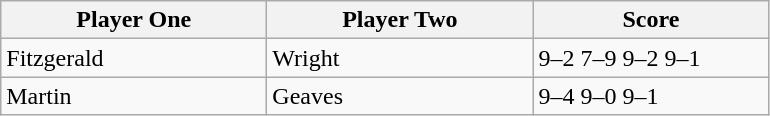<table class="wikitable">
<tr>
<th width=170>Player One</th>
<th width=170>Player Two</th>
<th width=150>Score</th>
</tr>
<tr>
<td> Fitzgerald</td>
<td> Wright</td>
<td>9–2 7–9 9–2 9–1</td>
</tr>
<tr>
<td> Martin</td>
<td> Geaves</td>
<td>9–4 9–0 9–1</td>
</tr>
</table>
